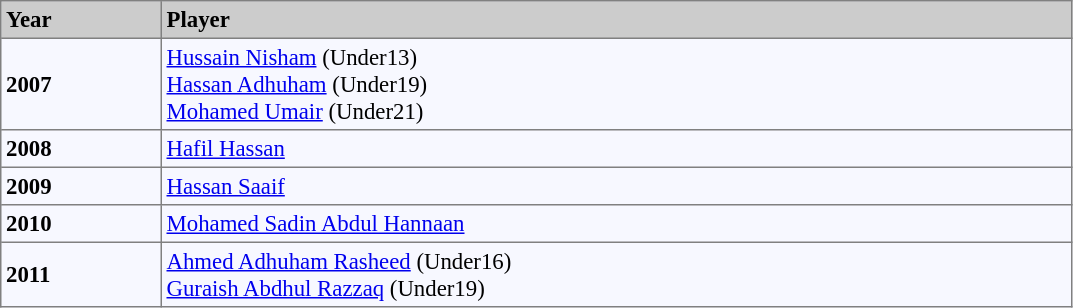<table bgcolor="#f7f8ff" cellpadding="3" cellspacing="0" border="1" style="font-size: 95%; border: gray solid 1px; border-collapse: collapse;">
<tr bgcolor="#CCCCCC">
<td width="100"><strong>Year</strong></td>
<td width="600"><strong>Player</strong></td>
</tr>
<tr>
<td><strong>2007</strong></td>
<td> <a href='#'>Hussain Nisham</a> (Under13)<br> <a href='#'>Hassan Adhuham</a> (Under19)<br> <a href='#'>Mohamed Umair</a> (Under21)</td>
</tr>
<tr>
<td><strong>2008</strong></td>
<td> <a href='#'>Hafil Hassan</a></td>
</tr>
<tr>
<td><strong>2009</strong></td>
<td> <a href='#'>Hassan Saaif</a></td>
</tr>
<tr>
<td><strong>2010</strong></td>
<td> <a href='#'>Mohamed Sadin Abdul Hannaan</a></td>
</tr>
<tr>
<td><strong>2011</strong></td>
<td> <a href='#'>Ahmed Adhuham Rasheed</a> (Under16)<br> <a href='#'>Guraish Abdhul Razzaq</a> (Under19)</td>
</tr>
</table>
